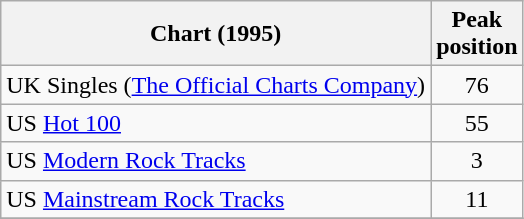<table class="wikitable">
<tr>
<th>Chart (1995)</th>
<th>Peak<br>position</th>
</tr>
<tr>
<td>UK Singles (<a href='#'>The Official Charts Company</a>)</td>
<td align="center">76</td>
</tr>
<tr>
<td>US <a href='#'>Hot 100</a></td>
<td align="center">55</td>
</tr>
<tr>
<td>US <a href='#'>Modern Rock Tracks</a></td>
<td align="center">3</td>
</tr>
<tr>
<td>US <a href='#'>Mainstream Rock Tracks</a></td>
<td align="center">11</td>
</tr>
<tr>
</tr>
</table>
